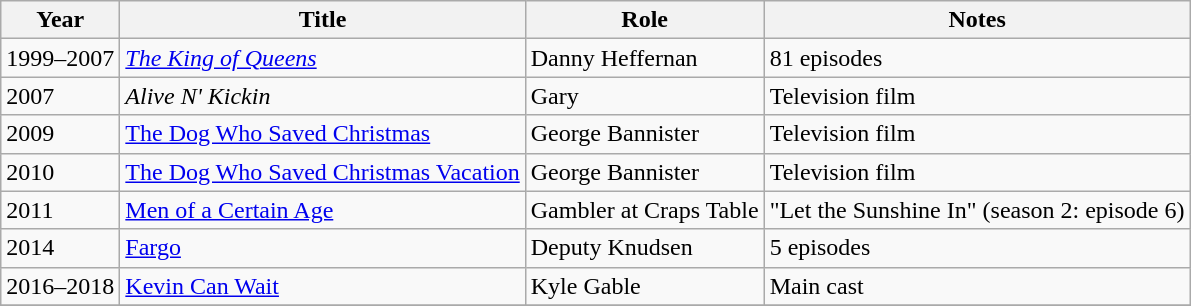<table class="wikitable sortable">
<tr>
<th>Year</th>
<th>Title</th>
<th>Role</th>
<th class="unsortable">Notes</th>
</tr>
<tr>
<td>1999–2007</td>
<td><em><a href='#'>The King of Queens</a></em></td>
<td>Danny Heffernan</td>
<td>81 episodes</td>
</tr>
<tr>
<td>2007</td>
<td><em>Alive N' Kickin<strong></td>
<td>Gary</td>
<td>Television film</td>
</tr>
<tr>
<td>2009</td>
<td></em><a href='#'>The Dog Who Saved Christmas</a><em></td>
<td>George Bannister</td>
<td>Television film</td>
</tr>
<tr>
<td>2010</td>
<td></em><a href='#'>The Dog Who Saved Christmas Vacation</a><em></td>
<td>George Bannister</td>
<td>Television film</td>
</tr>
<tr>
<td>2011</td>
<td></em><a href='#'>Men of a Certain Age</a><em></td>
<td>Gambler at Craps Table</td>
<td>"Let the Sunshine In" (season 2: episode 6)</td>
</tr>
<tr>
<td>2014</td>
<td></em><a href='#'>Fargo</a><em></td>
<td>Deputy Knudsen</td>
<td>5 episodes</td>
</tr>
<tr>
<td>2016–2018</td>
<td></em><a href='#'>Kevin Can Wait</a><em></td>
<td>Kyle Gable</td>
<td>Main cast</td>
</tr>
<tr>
</tr>
</table>
